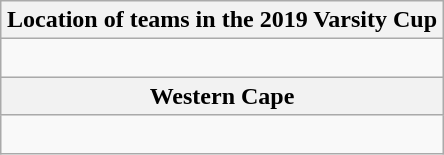<table class="wikitable floatright" style="text-align:right; margin: 1em auto;">
<tr>
<th colspan="100%">Location of teams in the 2019 Varsity Cup</th>
</tr>
<tr>
<td><br></td>
</tr>
<tr>
<th>Western Cape</th>
</tr>
<tr>
<td><br></td>
</tr>
</table>
